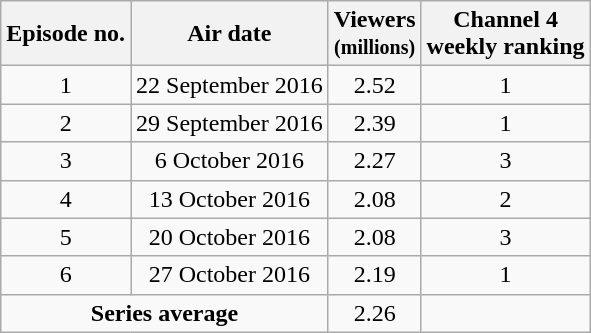<table class="wikitable" style="text-align:center;">
<tr>
<th>Episode no.</th>
<th>Air date</th>
<th>Viewers<br><small>(millions)</small></th>
<th>Channel 4<br>weekly ranking</th>
</tr>
<tr>
<td>1</td>
<td>22 September 2016</td>
<td>2.52</td>
<td>1</td>
</tr>
<tr>
<td>2</td>
<td>29 September 2016</td>
<td>2.39</td>
<td>1</td>
</tr>
<tr>
<td>3</td>
<td>6 October 2016</td>
<td>2.27</td>
<td>3</td>
</tr>
<tr>
<td>4</td>
<td>13 October 2016</td>
<td>2.08</td>
<td>2</td>
</tr>
<tr>
<td>5</td>
<td>20 October 2016</td>
<td>2.08</td>
<td>3</td>
</tr>
<tr>
<td>6</td>
<td>27 October 2016</td>
<td>2.19</td>
<td>1</td>
</tr>
<tr>
<td colspan=2><strong>Series average</strong></td>
<td>2.26</td>
<td></td>
</tr>
</table>
